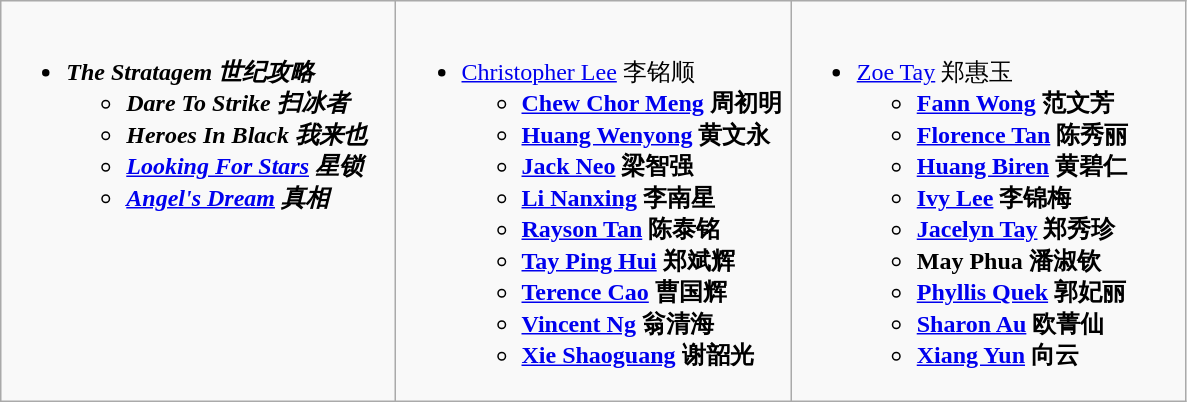<table class="wikitable">
<tr>
<td valign="top" width="33%"><br><ul><li><strong><em>The Stratagem<em> 世纪攻略<strong><ul><li></em>Dare To Strike<em> 扫冰者</li><li></em>Heroes In Black<em> 我来也</li><li></em><a href='#'>Looking For Stars</a><em> 星锁</li><li></em><a href='#'>Angel's Dream</a><em> 真相</li></ul></li></ul></td>
<td valign="top" width="33%"><br><ul><li></strong><a href='#'>Christopher Lee</a> 李铭顺<strong><ul><li><a href='#'>Chew Chor Meng</a> 周初明</li><li><a href='#'>Huang Wenyong</a> 黄文永</li><li><a href='#'>Jack Neo</a> 梁智强</li><li><a href='#'>Li Nanxing</a> 李南星</li><li><a href='#'>Rayson Tan</a> 陈泰铭</li><li><a href='#'>Tay Ping Hui</a> 郑斌辉</li><li><a href='#'>Terence Cao</a> 曹国辉</li><li><a href='#'>Vincent Ng</a> 翁清海</li><li><a href='#'>Xie Shaoguang</a> 谢韶光</li></ul></li></ul></td>
<td valign="top" width="33%"><br><ul><li></strong><a href='#'>Zoe Tay</a> 郑惠玉<strong><ul><li><a href='#'>Fann Wong</a> 范文芳</li><li><a href='#'>Florence Tan</a> 陈秀丽</li><li><a href='#'>Huang Biren</a> 黄碧仁</li><li><a href='#'>Ivy Lee</a> 李锦梅</li><li><a href='#'>Jacelyn Tay</a> 郑秀珍</li><li>May Phua 潘淑钦</li><li><a href='#'>Phyllis Quek</a> 郭妃丽</li><li><a href='#'>Sharon Au</a> 欧菁仙</li><li><a href='#'>Xiang Yun</a> 向云</li></ul></li></ul></td>
</tr>
</table>
